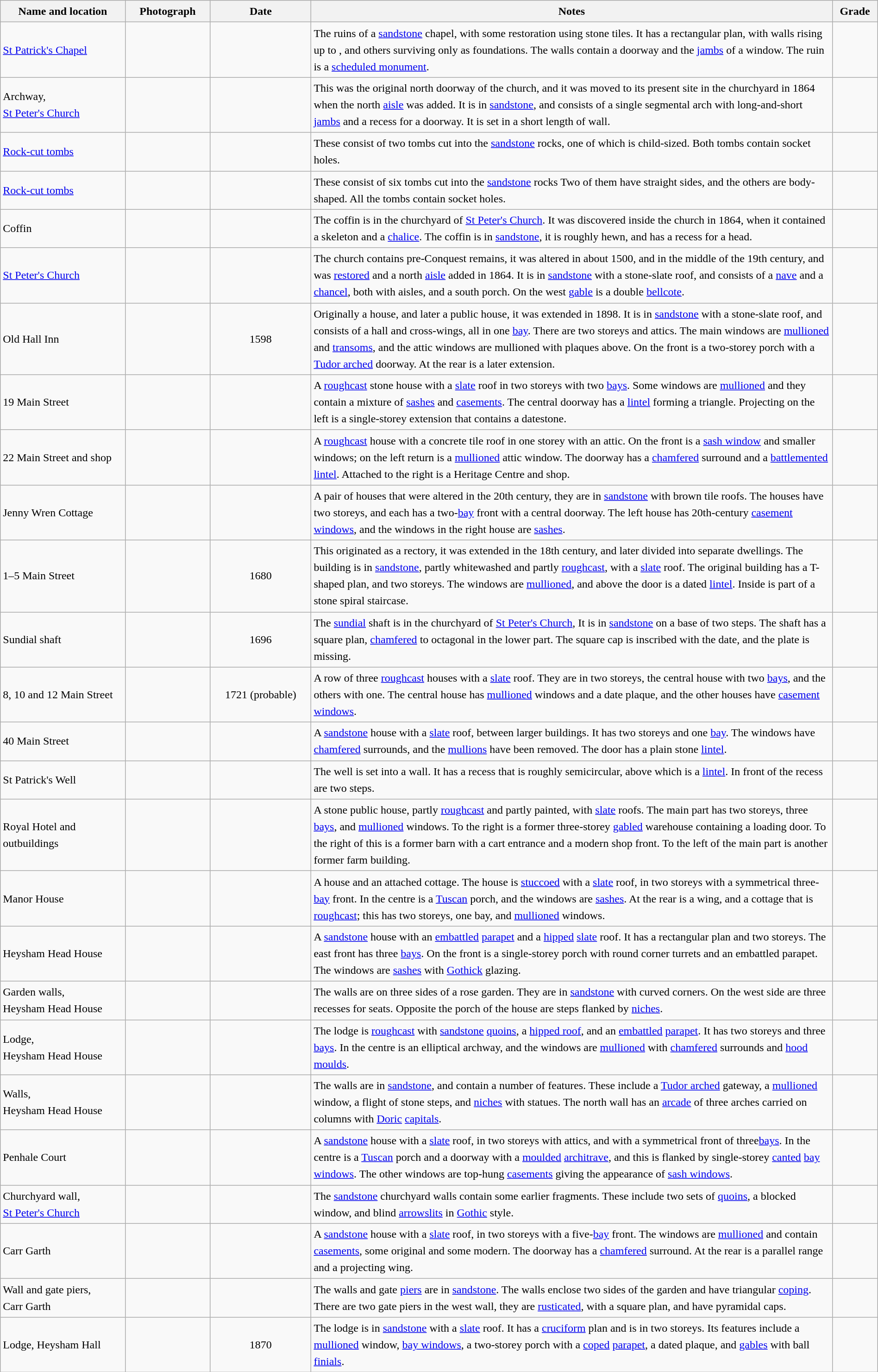<table class="wikitable sortable plainrowheaders" style="width:100%;border:0px;text-align:left;line-height:150%;">
<tr>
<th scope="col"  style="width:150px">Name and location</th>
<th scope="col"  style="width:100px" class="unsortable">Photograph</th>
<th scope="col"  style="width:120px">Date</th>
<th scope="col"  style="width:650px" class="unsortable">Notes</th>
<th scope="col"  style="width:50px">Grade</th>
</tr>
<tr>
<td><a href='#'>St Patrick's Chapel</a><br><small></small></td>
<td></td>
<td align="center"></td>
<td>The ruins of a <a href='#'>sandstone</a> chapel, with some restoration using stone tiles.  It has a rectangular plan, with walls rising up to , and others surviving only as foundations.  The walls contain a doorway and the <a href='#'>jambs</a> of a window.  The ruin is a <a href='#'>scheduled monument</a>.</td>
<td align="center" ></td>
</tr>
<tr>
<td>Archway,<br><a href='#'>St Peter's Church</a><br><small></small></td>
<td></td>
<td align="center"></td>
<td>This was the original north doorway of the church, and it was moved to its present site in the churchyard in 1864 when the north <a href='#'>aisle</a> was added.  It is in <a href='#'>sandstone</a>, and consists of a single segmental arch with long-and-short <a href='#'>jambs</a> and a recess for a doorway.  It is set in a short length of wall.</td>
<td align="center" ></td>
</tr>
<tr>
<td><a href='#'>Rock-cut tombs</a><br><small></small></td>
<td></td>
<td align="center"></td>
<td>These consist of two tombs cut into the <a href='#'>sandstone</a> rocks, one of which is child-sized.  Both tombs contain socket holes.</td>
<td align="center" ></td>
</tr>
<tr>
<td><a href='#'>Rock-cut tombs</a><br><small></small></td>
<td></td>
<td align="center"></td>
<td>These consist of six tombs cut into the <a href='#'>sandstone</a> rocks  Two of them have straight sides, and the others are body-shaped.  All the tombs contain socket holes.</td>
<td align="center" ></td>
</tr>
<tr>
<td>Coffin<br><small></small></td>
<td></td>
<td align="center"></td>
<td>The coffin is in the churchyard of <a href='#'>St Peter's Church</a>.  It was discovered inside the church in 1864, when it contained a skeleton and a <a href='#'>chalice</a>.  The coffin is in <a href='#'>sandstone</a>, it is roughly hewn, and has a recess for a head.</td>
<td align="center" ></td>
</tr>
<tr>
<td><a href='#'>St Peter's Church</a><br><small></small></td>
<td></td>
<td align="center"></td>
<td>The church contains pre-Conquest remains, it was altered in about 1500, and in the middle of the 19th century, and was <a href='#'>restored</a> and a north <a href='#'>aisle</a> added in 1864.  It is in <a href='#'>sandstone</a> with a stone-slate roof, and consists of a <a href='#'>nave</a> and a <a href='#'>chancel</a>, both with aisles, and a south porch.  On the west <a href='#'>gable</a> is a double <a href='#'>bellcote</a>.</td>
<td align="center" ></td>
</tr>
<tr>
<td>Old Hall Inn<br><small></small></td>
<td></td>
<td align="center">1598</td>
<td>Originally a house, and later a public house, it was extended in 1898.  It is in <a href='#'>sandstone</a> with a stone-slate roof, and consists of a hall and cross-wings, all in one <a href='#'>bay</a>.  There are two storeys and attics.  The main windows are <a href='#'>mullioned</a> and <a href='#'>transoms</a>, and the attic windows are mullioned with plaques above.  On the front is a two-storey porch with a <a href='#'>Tudor arched</a> doorway.  At the rear is a later extension.</td>
<td align="center" ></td>
</tr>
<tr>
<td>19 Main Street<br><small></small></td>
<td></td>
<td align="center"></td>
<td>A <a href='#'>roughcast</a> stone house with a <a href='#'>slate</a> roof in two storeys with two <a href='#'>bays</a>.  Some windows are <a href='#'>mullioned</a> and they contain a mixture of <a href='#'>sashes</a> and <a href='#'>casements</a>.  The central doorway has a <a href='#'>lintel</a> forming a triangle.  Projecting on the left is a single-storey extension that contains a datestone.</td>
<td align="center" ></td>
</tr>
<tr>
<td>22 Main Street and shop<br><small></small></td>
<td></td>
<td align="center"></td>
<td>A <a href='#'>roughcast</a> house with a concrete tile roof in one storey with an attic.  On the front is a <a href='#'>sash window</a> and smaller windows; on the left return is a <a href='#'>mullioned</a> attic window.  The doorway has a <a href='#'>chamfered</a> surround and a <a href='#'>battlemented</a> <a href='#'>lintel</a>.  Attached to the right is a Heritage Centre and shop.</td>
<td align="center" ></td>
</tr>
<tr>
<td>Jenny Wren Cottage<br><small></small></td>
<td></td>
<td align="center"></td>
<td>A pair of houses that were altered in the 20th century, they are in <a href='#'>sandstone</a> with brown tile roofs.  The houses have two storeys, and each has a two-<a href='#'>bay</a> front with a central doorway.  The left house has 20th-century <a href='#'>casement windows</a>, and the windows in the right house are <a href='#'>sashes</a>.</td>
<td align="center" ></td>
</tr>
<tr>
<td>1–5 Main Street<br><small></small></td>
<td></td>
<td align="center">1680</td>
<td>This originated as a rectory, it was extended in the 18th century, and later divided into separate dwellings.  The building is in <a href='#'>sandstone</a>,  partly whitewashed and partly <a href='#'>roughcast</a>, with a <a href='#'>slate</a> roof.  The original building has a T-shaped plan, and two storeys.  The windows are <a href='#'>mullioned</a>, and above the door is a dated <a href='#'>lintel</a>.  Inside is part of a stone spiral staircase.</td>
<td align="center" ></td>
</tr>
<tr>
<td>Sundial shaft<br><small></small></td>
<td></td>
<td align="center">1696</td>
<td>The <a href='#'>sundial</a> shaft is in the churchyard of <a href='#'>St Peter's Church</a>,  It is in <a href='#'>sandstone</a> on a base of two steps.  The shaft has a square plan, <a href='#'>chamfered</a> to octagonal in the lower part.  The square cap is inscribed with the date, and the plate is missing.</td>
<td align="center" ></td>
</tr>
<tr>
<td>8, 10 and 12 Main Street<br><small></small></td>
<td></td>
<td align="center">1721 (probable)</td>
<td>A row of three <a href='#'>roughcast</a> houses with a <a href='#'>slate</a> roof.  They are in two storeys, the central house with two <a href='#'>bays</a>, and the others with one.  The central house has <a href='#'>mullioned</a> windows and a date plaque, and the other houses have <a href='#'>casement windows</a>.</td>
<td align="center" ></td>
</tr>
<tr>
<td>40 Main Street<br><small></small></td>
<td></td>
<td align="center"></td>
<td>A <a href='#'>sandstone</a> house with a <a href='#'>slate</a> roof, between larger buildings.  It has two storeys and one <a href='#'>bay</a>.  The windows have <a href='#'>chamfered</a> surrounds, and the <a href='#'>mullions</a> have been removed.  The door has a plain stone <a href='#'>lintel</a>.</td>
<td align="center" ></td>
</tr>
<tr>
<td>St Patrick's Well<br><small></small></td>
<td></td>
<td align="center"></td>
<td>The well is set into a wall.  It has a recess that is roughly semicircular, above which is a <a href='#'>lintel</a>.  In front of the recess are two steps.</td>
<td align="center" ></td>
</tr>
<tr>
<td>Royal Hotel and outbuildings<br><small></small></td>
<td></td>
<td align="center"></td>
<td>A stone public house, partly <a href='#'>roughcast</a> and partly painted, with <a href='#'>slate</a> roofs.  The main part has two storeys, three <a href='#'>bays</a>, and <a href='#'>mullioned</a> windows.  To the right is a former three-storey <a href='#'>gabled</a> warehouse containing a loading door.  To the right of this is a former barn with a cart entrance and a modern shop front.  To the left of the main part is another former farm building.</td>
<td align="center" ></td>
</tr>
<tr>
<td>Manor House<br><small></small></td>
<td></td>
<td align="center"></td>
<td>A house and an attached cottage.  The house is <a href='#'>stuccoed</a> with a <a href='#'>slate</a> roof, in two storeys with a symmetrical three-<a href='#'>bay</a> front.  In the centre is a <a href='#'>Tuscan</a> porch, and the windows are <a href='#'>sashes</a>.  At the rear is a wing, and a cottage that is <a href='#'>roughcast</a>; this has two storeys, one bay, and <a href='#'>mullioned</a> windows.</td>
<td align="center" ></td>
</tr>
<tr>
<td>Heysham Head House<br><small></small></td>
<td></td>
<td align="center"></td>
<td>A <a href='#'>sandstone</a> house with an <a href='#'>embattled</a> <a href='#'>parapet</a> and a <a href='#'>hipped</a> <a href='#'>slate</a> roof.  It has a rectangular plan and two storeys.  The east front has three <a href='#'>bays</a>.  On the front is a single-storey porch with round corner turrets and an embattled parapet.  The windows are <a href='#'>sashes</a> with <a href='#'>Gothick</a> glazing.</td>
<td align="center" ></td>
</tr>
<tr>
<td>Garden walls,<br>Heysham Head House<br><small></small></td>
<td></td>
<td align="center"></td>
<td>The walls are on three sides of a rose garden.  They are in <a href='#'>sandstone</a> with curved corners.  On the west side are three recesses for seats.  Opposite the porch of the house are steps flanked by <a href='#'>niches</a>.</td>
<td align="center" ></td>
</tr>
<tr>
<td>Lodge,<br>Heysham Head House<br><small></small></td>
<td></td>
<td align="center"></td>
<td>The lodge is <a href='#'>roughcast</a> with <a href='#'>sandstone</a> <a href='#'>quoins</a>, a <a href='#'>hipped roof</a>, and an <a href='#'>embattled</a> <a href='#'>parapet</a>.  It has two storeys and three <a href='#'>bays</a>.  In the centre is an elliptical archway, and the windows are <a href='#'>mullioned</a> with <a href='#'>chamfered</a> surrounds and <a href='#'>hood moulds</a>.</td>
<td align="center" ></td>
</tr>
<tr>
<td>Walls,<br>Heysham Head House<br><small></small></td>
<td></td>
<td align="center"></td>
<td>The walls are in <a href='#'>sandstone</a>, and contain a number of features.  These include a <a href='#'>Tudor arched</a> gateway, a <a href='#'>mullioned</a> window, a flight of stone steps, and <a href='#'>niches</a> with statues.  The north wall has an <a href='#'>arcade</a> of three arches carried on columns with <a href='#'>Doric</a> <a href='#'>capitals</a>.</td>
<td align="center" ></td>
</tr>
<tr>
<td>Penhale Court<br><small></small></td>
<td></td>
<td align="center"></td>
<td>A <a href='#'>sandstone</a> house with a <a href='#'>slate</a> roof, in two storeys with attics, and with a symmetrical front of three<a href='#'>bays</a>.  In the centre is a <a href='#'>Tuscan</a> porch and a doorway with a <a href='#'>moulded</a>  <a href='#'>architrave</a>, and this is flanked by single-storey <a href='#'>canted</a> <a href='#'>bay windows</a>.  The other windows are top-hung <a href='#'>casements</a> giving the appearance of <a href='#'>sash windows</a>.</td>
<td align="center" ></td>
</tr>
<tr>
<td>Churchyard wall,<br><a href='#'>St Peter's Church</a><br><small></small></td>
<td></td>
<td align="center"></td>
<td>The <a href='#'>sandstone</a> churchyard walls contain some earlier fragments.  These include two sets of <a href='#'>quoins</a>, a blocked window, and blind <a href='#'>arrowslits</a> in <a href='#'>Gothic</a> style.</td>
<td align="center" ></td>
</tr>
<tr>
<td>Carr Garth<br><small></small></td>
<td></td>
<td align="center"></td>
<td>A <a href='#'>sandstone</a> house with a <a href='#'>slate</a> roof, in two storeys with a five-<a href='#'>bay</a> front.  The windows are <a href='#'>mullioned</a> and contain <a href='#'>casements</a>, some original and some modern.  The doorway has a <a href='#'>chamfered</a> surround.  At the rear is a parallel range and a projecting wing.</td>
<td align="center" ></td>
</tr>
<tr>
<td>Wall and gate piers,<br>Carr Garth<br><small></small></td>
<td></td>
<td align="center"></td>
<td>The walls and gate <a href='#'>piers</a> are in <a href='#'>sandstone</a>.  The walls enclose two sides of the garden and have triangular <a href='#'>coping</a>.  There are two gate piers in the west wall, they are <a href='#'>rusticated</a>, with a square plan, and have pyramidal caps.</td>
<td align="center" ></td>
</tr>
<tr>
<td>Lodge, Heysham Hall<br><small></small></td>
<td></td>
<td align="center">1870</td>
<td>The lodge is in <a href='#'>sandstone</a> with a <a href='#'>slate</a> roof.  It has a <a href='#'>cruciform</a> plan and is in two storeys.  Its features include a <a href='#'>mullioned</a> window, <a href='#'>bay windows</a>, a two-storey porch with a <a href='#'>coped</a> <a href='#'>parapet</a>, a dated plaque, and <a href='#'>gables</a> with ball <a href='#'>finials</a>.</td>
<td align="center" ></td>
</tr>
<tr>
</tr>
</table>
